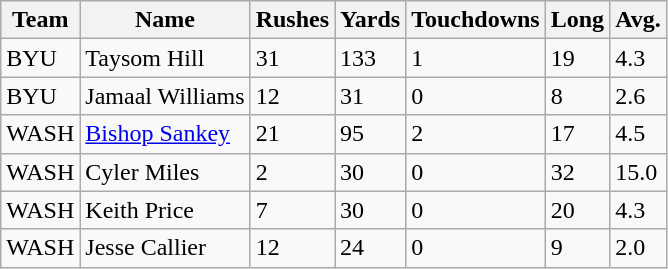<table class="wikitable sortable">
<tr>
<th>Team</th>
<th>Name</th>
<th>Rushes</th>
<th>Yards</th>
<th>Touchdowns</th>
<th>Long</th>
<th>Avg.</th>
</tr>
<tr>
<td>BYU</td>
<td>Taysom Hill</td>
<td>31</td>
<td>133</td>
<td>1</td>
<td>19</td>
<td>4.3</td>
</tr>
<tr>
<td>BYU</td>
<td>Jamaal Williams</td>
<td>12</td>
<td>31</td>
<td>0</td>
<td>8</td>
<td>2.6</td>
</tr>
<tr>
<td>WASH</td>
<td><a href='#'>Bishop Sankey</a></td>
<td>21</td>
<td>95</td>
<td>2</td>
<td>17</td>
<td>4.5</td>
</tr>
<tr>
<td>WASH</td>
<td>Cyler Miles</td>
<td>2</td>
<td>30</td>
<td>0</td>
<td>32</td>
<td>15.0</td>
</tr>
<tr>
<td>WASH</td>
<td>Keith Price</td>
<td>7</td>
<td>30</td>
<td>0</td>
<td>20</td>
<td>4.3</td>
</tr>
<tr>
<td>WASH</td>
<td>Jesse Callier</td>
<td>12</td>
<td>24</td>
<td>0</td>
<td>9</td>
<td>2.0</td>
</tr>
</table>
